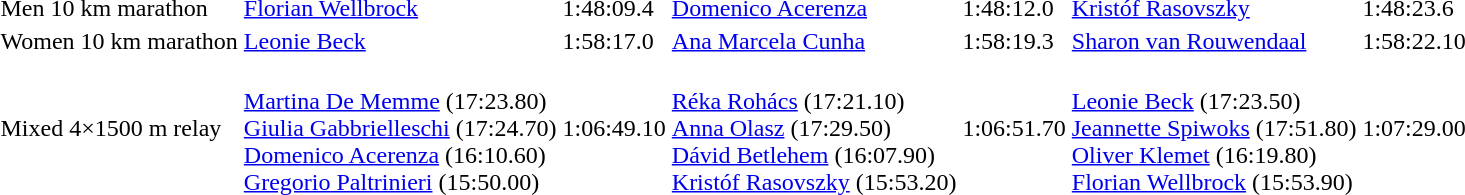<table>
<tr>
<td>Men 10 km marathon</td>
<td><a href='#'>Florian Wellbrock</a> <br> </td>
<td>1:48:09.4</td>
<td><a href='#'>Domenico Acerenza</a> <br> </td>
<td>1:48:12.0</td>
<td><a href='#'>Kristóf Rasovszky</a> <br> </td>
<td>1:48:23.6</td>
</tr>
<tr>
<td>Women 10 km marathon</td>
<td><a href='#'>Leonie Beck</a> <br> </td>
<td>1:58:17.0</td>
<td><a href='#'>Ana Marcela Cunha</a> <br> </td>
<td>1:58:19.3</td>
<td><a href='#'>Sharon van Rouwendaal</a> <br> </td>
<td>1:58:22.10</td>
</tr>
<tr>
<td>Mixed 4×1500 m relay</td>
<td valign=top><br><a href='#'>Martina De Memme</a> (17:23.80)<br><a href='#'>Giulia Gabbrielleschi</a> (17:24.70)<br><a href='#'>Domenico Acerenza</a> (16:10.60)<br><a href='#'>Gregorio Paltrinieri</a> (15:50.00)</td>
<td>1:06:49.10</td>
<td valign=top><br><a href='#'>Réka Rohács</a> (17:21.10)<br><a href='#'>Anna Olasz</a> (17:29.50)<br><a href='#'>Dávid Betlehem</a> (16:07.90)<br><a href='#'>Kristóf Rasovszky</a> (15:53.20)</td>
<td>1:06:51.70</td>
<td valign=top><br><a href='#'>Leonie Beck</a> (17:23.50)<br><a href='#'>Jeannette Spiwoks</a> (17:51.80)<br><a href='#'>Oliver Klemet</a> (16:19.80)<br><a href='#'>Florian Wellbrock</a> (15:53.90)</td>
<td>1:07:29.00</td>
</tr>
</table>
